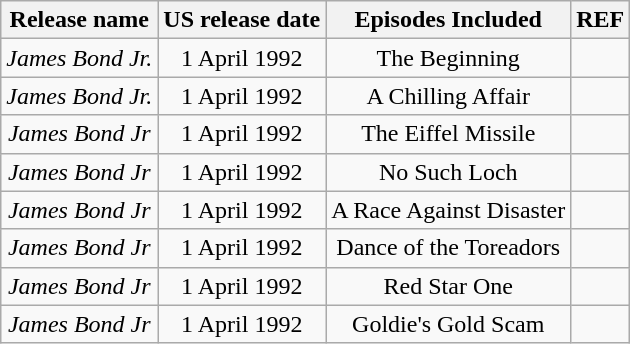<table class="wikitable">
<tr>
<th>Release name</th>
<th>US release date</th>
<th>Episodes Included</th>
<th>REF</th>
</tr>
<tr>
<td align="center"><em>James Bond Jr.</em></td>
<td align="center">1 April 1992</td>
<td align="center">The Beginning</td>
<td align="center"></td>
</tr>
<tr>
<td align="center"><em> James Bond Jr.</em></td>
<td align="center">1 April 1992</td>
<td align="center">A Chilling Affair</td>
<td align="center"></td>
</tr>
<tr>
<td align="center"><em>James Bond Jr</em></td>
<td align="center">1 April 1992</td>
<td align="center">The Eiffel Missile</td>
<td align="center"></td>
</tr>
<tr>
<td align="center"><em>James Bond Jr</em></td>
<td align="center">1 April 1992</td>
<td align="center">No Such Loch</td>
<td align="center"></td>
</tr>
<tr>
<td align="center"><em>James Bond Jr</em></td>
<td align="center">1 April 1992</td>
<td align="center">A Race Against Disaster</td>
<td align="center"></td>
</tr>
<tr>
<td align="center"><em>James Bond Jr</em></td>
<td align="center">1 April 1992</td>
<td align="center">Dance of the Toreadors</td>
<td align="center"></td>
</tr>
<tr>
<td align="center"><em>James Bond Jr</em></td>
<td align="center">1 April 1992</td>
<td align="center">Red Star One</td>
<td align="center"></td>
</tr>
<tr>
<td align="center"><em>James Bond Jr</em></td>
<td align="center">1 April 1992</td>
<td align="center">Goldie's Gold Scam</td>
<td align="center"></td>
</tr>
</table>
